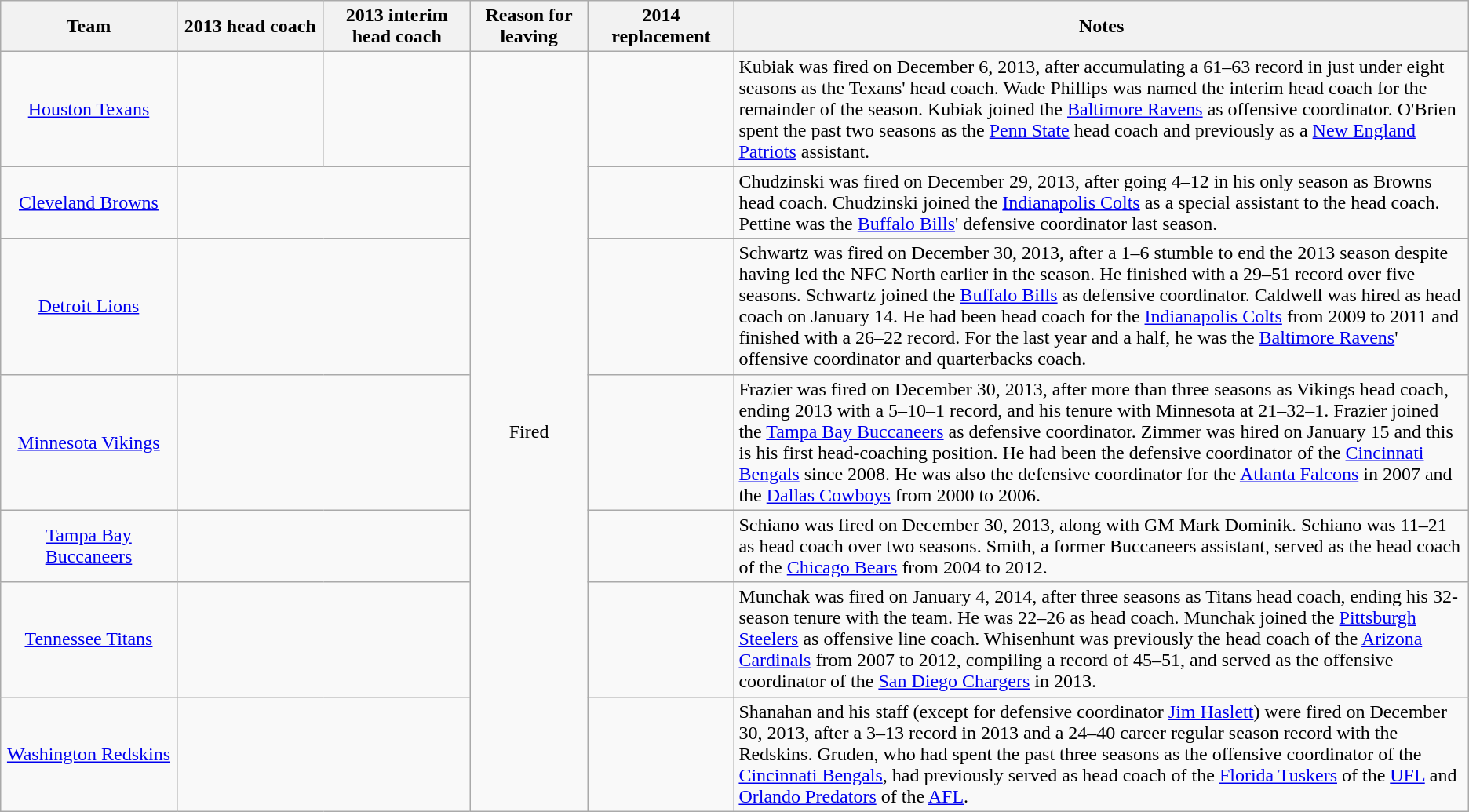<table class="wikitable sortable">
<tr>
<th style="width:12%;">Team</th>
<th style="width:10%;">2013 head coach<br></th>
<th style="width:10%;">2013 interim head coach</th>
<th style="width:8%;">Reason for leaving</th>
<th style="width:10%;">2014 replacement</th>
<th class="unsortable">Notes</th>
</tr>
<tr>
<td style="text-align:center;"><a href='#'>Houston Texans</a></td>
<td style="text-align:center;"></td>
<td style="text-align:center;"></td>
<td rowspan="7" style="text-align:center;">Fired</td>
<td style="text-align:center;"></td>
<td>Kubiak was fired on December 6, 2013, after accumulating a 61–63 record in just under eight seasons as the Texans' head coach. Wade Phillips was named the interim head coach for the remainder of the  season. Kubiak joined the <a href='#'>Baltimore Ravens</a> as offensive coordinator. O'Brien spent the past two seasons as the <a href='#'>Penn State</a> head coach and previously as a <a href='#'>New England Patriots</a> assistant.</td>
</tr>
<tr>
<td style="text-align:center;"><a href='#'>Cleveland Browns</a></td>
<td colspan="2" style="text-align:center;"></td>
<td style="text-align:center;"></td>
<td>Chudzinski was fired on December 29, 2013, after going 4–12 in his only season as Browns head coach. Chudzinski joined the <a href='#'>Indianapolis Colts</a> as a special assistant to the head coach. Pettine was the <a href='#'>Buffalo Bills</a>' defensive coordinator last season.</td>
</tr>
<tr>
<td style="text-align:center;"><a href='#'>Detroit Lions</a></td>
<td colspan="2" style="text-align:center;"></td>
<td style="text-align:center;"></td>
<td>Schwartz was fired on December 30, 2013, after a 1–6 stumble to end the 2013 season despite having led the NFC North earlier in the season.  He finished with a 29–51 record over five seasons. Schwartz joined the <a href='#'>Buffalo Bills</a> as defensive coordinator.  Caldwell was hired as head coach on January 14.  He had been head coach for the <a href='#'>Indianapolis Colts</a> from 2009 to 2011 and finished with a 26–22 record.  For the last year and a half, he was the <a href='#'>Baltimore Ravens</a>' offensive coordinator and quarterbacks coach.</td>
</tr>
<tr>
<td style="text-align:center;"><a href='#'>Minnesota Vikings</a></td>
<td colspan="2" style="text-align:center;"></td>
<td style="text-align:center;"></td>
<td>Frazier was fired on December 30, 2013, after more than three seasons as Vikings head coach, ending 2013 with a 5–10–1 record, and his tenure with Minnesota at 21–32–1. Frazier joined the <a href='#'>Tampa Bay Buccaneers</a> as defensive coordinator. Zimmer was hired on January 15 and this is his first head-coaching position.  He had been the defensive coordinator of the <a href='#'>Cincinnati Bengals</a> since 2008.  He was also the defensive coordinator for the <a href='#'>Atlanta Falcons</a> in 2007 and the <a href='#'>Dallas Cowboys</a> from 2000 to 2006.</td>
</tr>
<tr>
<td style="text-align:center;"><a href='#'>Tampa Bay Buccaneers</a></td>
<td colspan="2" style="text-align:center;"></td>
<td style="text-align:center;"></td>
<td>Schiano was fired on December 30, 2013, along with GM Mark Dominik. Schiano was 11–21 as head coach over two seasons. Smith, a former Buccaneers assistant, served as the head coach of the <a href='#'>Chicago Bears</a> from 2004 to 2012.</td>
</tr>
<tr>
<td style="text-align:center;"><a href='#'>Tennessee Titans</a></td>
<td colspan="2" style="text-align:center;"></td>
<td style="text-align:center;"></td>
<td>Munchak was fired on January 4, 2014, after three seasons as Titans head coach, ending his 32-season tenure with the team.  He was 22–26 as head coach. Munchak joined the <a href='#'>Pittsburgh Steelers</a> as offensive line coach. Whisenhunt was previously the head coach of the <a href='#'>Arizona Cardinals</a> from 2007 to 2012, compiling a record of 45–51, and served as the offensive coordinator of the <a href='#'>San Diego Chargers</a> in 2013.</td>
</tr>
<tr>
<td style="text-align:center;"><a href='#'>Washington Redskins</a></td>
<td colspan="2" style="text-align:center;"></td>
<td style="text-align:center;"></td>
<td>Shanahan and his staff (except for defensive coordinator <a href='#'>Jim Haslett</a>) were fired on December 30, 2013, after a 3–13 record in 2013 and a 24–40 career regular season record with the Redskins. Gruden, who had spent the past three seasons as the offensive coordinator of the <a href='#'>Cincinnati Bengals</a>, had previously served as head coach of the <a href='#'>Florida Tuskers</a> of the <a href='#'>UFL</a> and <a href='#'>Orlando Predators</a> of the <a href='#'>AFL</a>.</td>
</tr>
</table>
